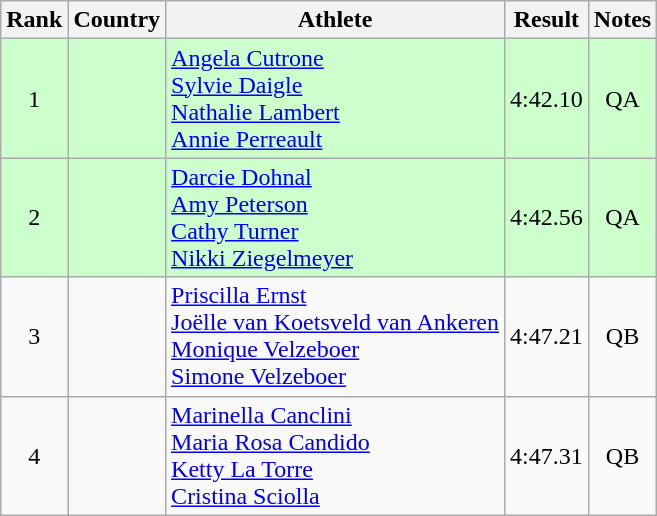<table class="wikitable" style="text-align:center">
<tr>
<th>Rank</th>
<th>Country</th>
<th>Athlete</th>
<th>Result</th>
<th>Notes</th>
</tr>
<tr bgcolor=ccffcc>
<td>1</td>
<td align=left></td>
<td align=left><a href='#'>Angela Cutrone</a> <br> <a href='#'>Sylvie Daigle</a> <br> <a href='#'>Nathalie Lambert</a> <br> <a href='#'>Annie Perreault</a></td>
<td>4:42.10</td>
<td>QA</td>
</tr>
<tr bgcolor=ccffcc>
<td>2</td>
<td align=left></td>
<td align=left><a href='#'>Darcie Dohnal</a> <br> <a href='#'>Amy Peterson</a> <br> <a href='#'>Cathy Turner</a> <br> <a href='#'>Nikki Ziegelmeyer</a></td>
<td>4:42.56</td>
<td>QA</td>
</tr>
<tr>
<td>3</td>
<td align=left></td>
<td align=left><a href='#'>Priscilla Ernst</a> <br> <a href='#'>Joëlle van Koetsveld van Ankeren</a> <br> <a href='#'>Monique Velzeboer</a> <br> <a href='#'>Simone Velzeboer</a></td>
<td>4:47.21</td>
<td>QB</td>
</tr>
<tr>
<td>4</td>
<td align=left></td>
<td align=left><a href='#'>Marinella Canclini</a> <br> <a href='#'>Maria Rosa Candido</a> <br> <a href='#'>Ketty La Torre</a> <br> <a href='#'>Cristina Sciolla</a></td>
<td>4:47.31</td>
<td>QB</td>
</tr>
</table>
